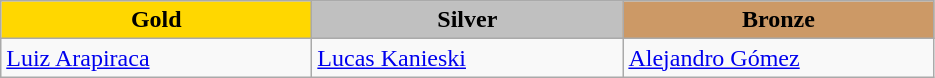<table class="wikitable" style="text-align:left">
<tr align="center">
<td width=200 bgcolor=gold><strong>Gold</strong></td>
<td width=200 bgcolor=silver><strong>Silver</strong></td>
<td width=200 bgcolor=CC9966><strong>Bronze</strong></td>
</tr>
<tr>
<td><a href='#'>Luiz Arapiraca</a><br><em></em></td>
<td><a href='#'>Lucas Kanieski</a><br><em></em></td>
<td><a href='#'>Alejandro Gómez</a><br><em></em></td>
</tr>
</table>
